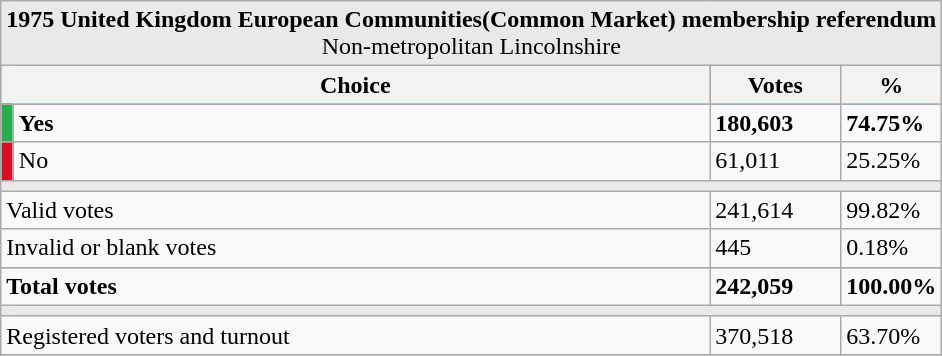<table class="wikitable">
<tr>
<td colspan="4" align="center" bgcolor="#E9E9E9"><strong>1975 United Kingdom European Communities(Common Market) membership referendum</strong><br>Non-metropolitan Lincolnshire</td>
</tr>
<tr align="center" bgcolor="#09a8ff">
<th colspan="2" width="250" align="left">Choice</th>
<th width="80">Votes</th>
<th width="50">%</th>
</tr>
<tr>
<td bgcolor="#24B14C" width="1"></td>
<td align="left"><strong>Yes</strong></td>
<td><strong>180,603</strong></td>
<td><strong>74.75%</strong></td>
</tr>
<tr>
<td bgcolor="#DF0A24"></td>
<td align="left">No</td>
<td>61,011</td>
<td>25.25%</td>
</tr>
<tr>
<td colspan="4" bgcolor="#E9E9E9"></td>
</tr>
<tr>
<td colspan="2" align="left">Valid votes</td>
<td>241,614</td>
<td>99.82%</td>
</tr>
<tr>
<td colspan="2" align="left">Invalid or blank votes</td>
<td>445</td>
<td>0.18%</td>
</tr>
<tr>
</tr>
<tr>
<td colspan="2" align="left"><strong>Total votes</strong></td>
<td><strong>242,059</strong></td>
<td><strong>100.00%</strong></td>
</tr>
<tr>
<td colspan="4" bgcolor="#E9E9E9"></td>
</tr>
<tr>
<td colspan="2" align="left">Registered voters and turnout</td>
<td>370,518</td>
<td>63.70%</td>
</tr>
<tr>
</tr>
<tr>
</tr>
</table>
